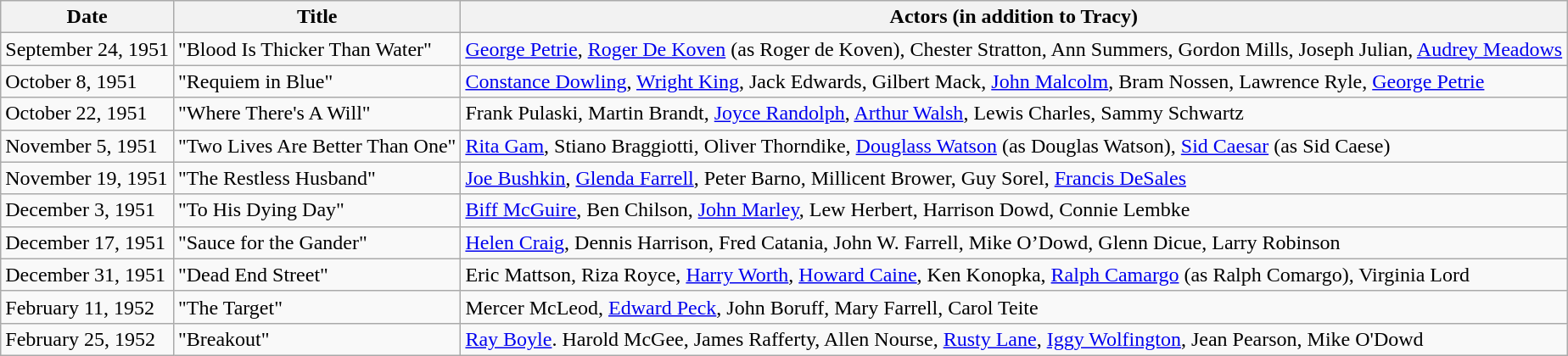<table class="wikitable">
<tr>
<th>Date</th>
<th>Title</th>
<th>Actors (in addition to Tracy)</th>
</tr>
<tr>
<td>September 24, 1951</td>
<td>"Blood Is Thicker Than Water"</td>
<td><a href='#'>George Petrie</a>, <a href='#'>Roger De Koven</a> (as Roger de Koven), Chester Stratton, Ann Summers, Gordon Mills, Joseph Julian, <a href='#'>Audrey Meadows</a></td>
</tr>
<tr>
<td>October 8, 1951</td>
<td>"Requiem in Blue"</td>
<td><a href='#'>Constance Dowling</a>, <a href='#'>Wright King</a>, Jack Edwards, Gilbert Mack, <a href='#'>John Malcolm</a>, Bram Nossen, Lawrence Ryle, <a href='#'>George Petrie</a></td>
</tr>
<tr>
<td>October 22, 1951</td>
<td>"Where There's A Will"</td>
<td>Frank Pulaski, Martin Brandt, <a href='#'>Joyce Randolph</a>, <a href='#'>Arthur Walsh</a>, Lewis Charles, Sammy Schwartz</td>
</tr>
<tr>
<td>November 5, 1951</td>
<td>"Two Lives Are Better Than One"</td>
<td><a href='#'>Rita Gam</a>, Stiano Braggiotti, Oliver Thorndike, <a href='#'>Douglass Watson</a> (as Douglas Watson), <a href='#'>Sid Caesar</a> (as Sid Caese)</td>
</tr>
<tr>
<td>November 19, 1951</td>
<td>"The Restless Husband"</td>
<td><a href='#'>Joe Bushkin</a>, <a href='#'>Glenda Farrell</a>, Peter Barno, Millicent Brower, Guy Sorel, <a href='#'>Francis DeSales</a></td>
</tr>
<tr>
<td>December 3, 1951</td>
<td>"To His Dying Day"</td>
<td><a href='#'>Biff McGuire</a>, Ben Chilson, <a href='#'>John Marley</a>, Lew Herbert, Harrison Dowd, Connie Lembke</td>
</tr>
<tr>
<td>December 17, 1951</td>
<td>"Sauce for the Gander"</td>
<td><a href='#'>Helen Craig</a>, Dennis Harrison, Fred Catania, John W. Farrell, Mike O’Dowd, Glenn Dicue, Larry Robinson</td>
</tr>
<tr>
<td>December 31, 1951</td>
<td>"Dead End Street"</td>
<td>Eric Mattson, Riza Royce, <a href='#'>Harry Worth</a>, <a href='#'>Howard Caine</a>, Ken Konopka, <a href='#'>Ralph Camargo</a> (as Ralph Comargo), Virginia Lord</td>
</tr>
<tr>
<td>February 11, 1952</td>
<td>"The Target"</td>
<td>Mercer McLeod, <a href='#'>Edward Peck</a>, John Boruff, Mary Farrell, Carol Teite</td>
</tr>
<tr>
<td>February 25, 1952</td>
<td>"Breakout"</td>
<td><a href='#'>Ray Boyle</a>. Harold McGee, James Rafferty, Allen Nourse, <a href='#'>Rusty Lane</a>, <a href='#'>Iggy Wolfington</a>, Jean Pearson, Mike O'Dowd</td>
</tr>
</table>
